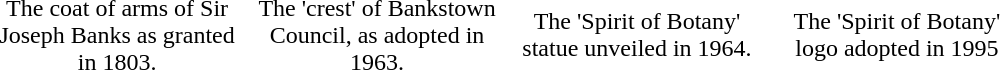<table border="0" class="center" style="margin:1em auto; width:55%; table-layout:fixed">
<tr style="text-align:center;">
<td></td>
<td></td>
<td></td>
<td></td>
</tr>
<tr style="text-align:center;">
<td>The coat of arms of Sir Joseph Banks as granted in 1803.</td>
<td>The 'crest' of Bankstown Council, as adopted in 1963.</td>
<td>The 'Spirit of Botany' statue unveiled in 1964.</td>
<td>The 'Spirit of Botany' logo adopted in 1995</td>
</tr>
</table>
